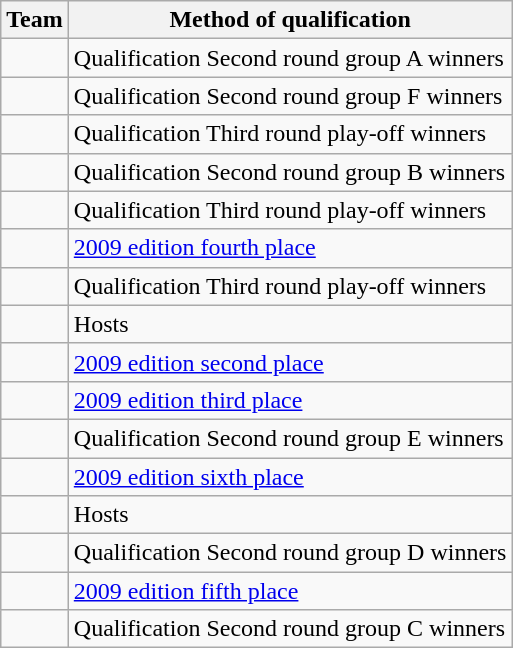<table class="wikitable">
<tr>
<th>Team</th>
<th>Method of qualification</th>
</tr>
<tr>
<td></td>
<td>Qualification Second round group A winners</td>
</tr>
<tr>
<td></td>
<td>Qualification Second round group F winners</td>
</tr>
<tr>
<td></td>
<td>Qualification Third round play-off winners</td>
</tr>
<tr>
<td></td>
<td>Qualification Second round group B winners</td>
</tr>
<tr>
<td></td>
<td>Qualification Third round play-off winners</td>
</tr>
<tr>
<td></td>
<td><a href='#'>2009 edition fourth place</a></td>
</tr>
<tr>
<td></td>
<td>Qualification Third round play-off winners</td>
</tr>
<tr>
<td></td>
<td>Hosts</td>
</tr>
<tr>
<td></td>
<td><a href='#'>2009 edition second place</a></td>
</tr>
<tr>
<td></td>
<td><a href='#'>2009 edition third place</a></td>
</tr>
<tr>
<td></td>
<td>Qualification Second round group E winners</td>
</tr>
<tr>
<td></td>
<td><a href='#'>2009 edition sixth place</a></td>
</tr>
<tr>
<td></td>
<td>Hosts</td>
</tr>
<tr>
<td></td>
<td>Qualification Second round group D winners</td>
</tr>
<tr>
<td></td>
<td><a href='#'>2009 edition fifth place</a></td>
</tr>
<tr>
<td></td>
<td>Qualification Second round group C winners</td>
</tr>
</table>
